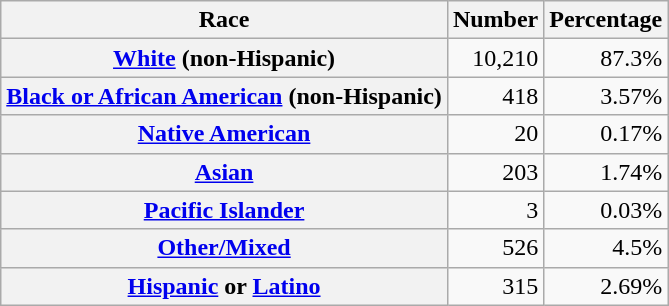<table class="wikitable" style="text-align:right">
<tr>
<th scope="col">Race</th>
<th scope="col">Number</th>
<th scope="col">Percentage</th>
</tr>
<tr>
<th scope="row"><a href='#'>White</a> (non-Hispanic)</th>
<td>10,210</td>
<td>87.3%</td>
</tr>
<tr>
<th scope="row"><a href='#'>Black or African American</a> (non-Hispanic)</th>
<td>418</td>
<td>3.57%</td>
</tr>
<tr>
<th scope="row"><a href='#'>Native American</a></th>
<td>20</td>
<td>0.17%</td>
</tr>
<tr>
<th scope="row"><a href='#'>Asian</a></th>
<td>203</td>
<td>1.74%</td>
</tr>
<tr>
<th scope="row"><a href='#'>Pacific Islander</a></th>
<td>3</td>
<td>0.03%</td>
</tr>
<tr>
<th scope="row"><a href='#'>Other/Mixed</a></th>
<td>526</td>
<td>4.5%</td>
</tr>
<tr>
<th scope="row"><a href='#'>Hispanic</a> or <a href='#'>Latino</a></th>
<td>315</td>
<td>2.69%</td>
</tr>
</table>
